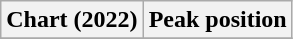<table class="wikitable plainrowheaders" style="text-align:center">
<tr>
<th scope="col">Chart (2022)</th>
<th scope="col">Peak position</th>
</tr>
<tr>
</tr>
</table>
